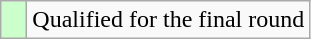<table class=wikitable>
<tr>
<td width=10px bgcolor="#ccffcc"></td>
<td>Qualified for the final round</td>
</tr>
</table>
